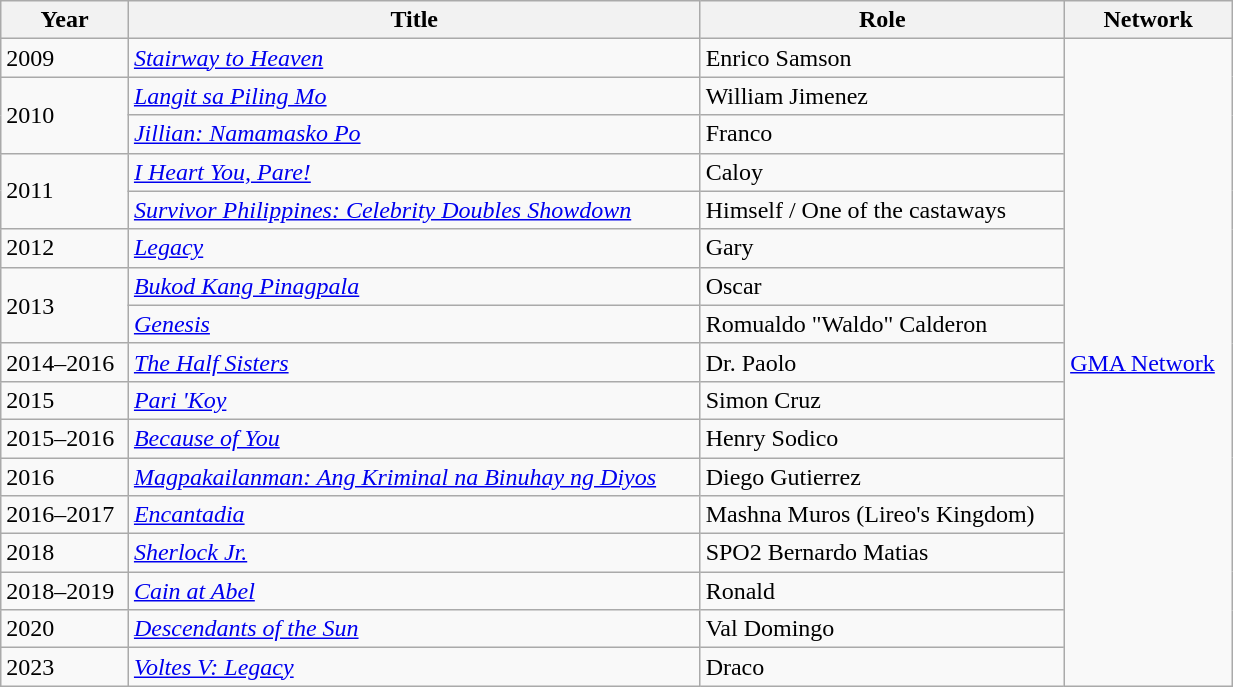<table class="wikitable sortable" width =65%>
<tr>
<th>Year</th>
<th>Title</th>
<th>Role</th>
<th>Network</th>
</tr>
<tr>
<td>2009</td>
<td><em><a href='#'>Stairway to Heaven</a></em></td>
<td>Enrico Samson</td>
<td rowspan="17"><a href='#'>GMA Network</a></td>
</tr>
<tr>
<td rowspan="2">2010</td>
<td><em><a href='#'>Langit sa Piling Mo</a></em></td>
<td>William Jimenez</td>
</tr>
<tr>
<td><em><a href='#'>Jillian: Namamasko Po</a></em></td>
<td>Franco</td>
</tr>
<tr>
<td rowspan="2">2011</td>
<td><em><a href='#'>I Heart You, Pare!</a></em></td>
<td>Caloy</td>
</tr>
<tr>
<td><em><a href='#'>Survivor Philippines: Celebrity Doubles Showdown</a></em></td>
<td>Himself / One of the castaways</td>
</tr>
<tr>
<td>2012</td>
<td><em><a href='#'>Legacy</a></em></td>
<td>Gary</td>
</tr>
<tr>
<td rowspan="2">2013</td>
<td><em><a href='#'>Bukod Kang Pinagpala</a></em></td>
<td>Oscar</td>
</tr>
<tr>
<td><em><a href='#'>Genesis</a></em></td>
<td>Romualdo "Waldo" Calderon</td>
</tr>
<tr>
<td>2014–2016</td>
<td><em><a href='#'>The Half Sisters</a></em></td>
<td>Dr. Paolo</td>
</tr>
<tr>
<td>2015</td>
<td><em><a href='#'>Pari 'Koy</a></em></td>
<td>Simon Cruz</td>
</tr>
<tr>
<td>2015–2016</td>
<td><em><a href='#'>Because of You</a></em></td>
<td>Henry Sodico</td>
</tr>
<tr>
<td>2016</td>
<td><em><a href='#'>Magpakailanman: Ang Kriminal na Binuhay ng Diyos</a></em></td>
<td>Diego Gutierrez</td>
</tr>
<tr>
<td>2016–2017</td>
<td><em><a href='#'>Encantadia</a></em></td>
<td>Mashna Muros (Lireo's Kingdom)</td>
</tr>
<tr>
<td>2018</td>
<td><em><a href='#'>Sherlock Jr.</a></em></td>
<td>SPO2 Bernardo Matias</td>
</tr>
<tr>
<td>2018–2019</td>
<td><em><a href='#'>Cain at Abel</a></em></td>
<td>Ronald</td>
</tr>
<tr>
<td>2020</td>
<td><em><a href='#'>Descendants of the Sun</a></em></td>
<td>Val Domingo</td>
</tr>
<tr>
<td>2023</td>
<td><em><a href='#'>Voltes V: Legacy</a></em></td>
<td>Draco</td>
</tr>
</table>
